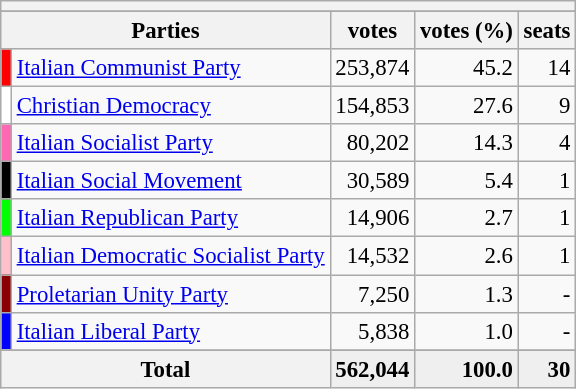<table class="wikitable" style="font-size:95%">
<tr>
<th colspan=5></th>
</tr>
<tr>
</tr>
<tr bgcolor="EFEFEF">
<th colspan=2>Parties</th>
<th>votes</th>
<th>votes (%)</th>
<th>seats</th>
</tr>
<tr>
<td bgcolor=red></td>
<td><a href='#'>Italian Communist Party</a></td>
<td align=right>253,874</td>
<td align=right>45.2</td>
<td align=right>14</td>
</tr>
<tr>
<td bgcolor=white></td>
<td><a href='#'>Christian Democracy</a></td>
<td align=right>154,853</td>
<td align=right>27.6</td>
<td align=right>9</td>
</tr>
<tr>
<td bgcolor=hotpink></td>
<td><a href='#'>Italian Socialist Party</a></td>
<td align=right>80,202</td>
<td align=right>14.3</td>
<td align=right>4</td>
</tr>
<tr>
<td bgcolor=black></td>
<td><a href='#'>Italian Social Movement</a></td>
<td align=right>30,589</td>
<td align=right>5.4</td>
<td align=right>1</td>
</tr>
<tr>
<td bgcolor=lime></td>
<td><a href='#'>Italian Republican Party</a></td>
<td align=right>14,906</td>
<td align=right>2.7</td>
<td align=right>1</td>
</tr>
<tr>
<td bgcolor=pink></td>
<td><a href='#'>Italian Democratic Socialist Party</a></td>
<td align=right>14,532</td>
<td align=right>2.6</td>
<td align=right>1</td>
</tr>
<tr>
<td bgcolor=Darkred></td>
<td><a href='#'>Proletarian Unity Party</a></td>
<td align=right>7,250</td>
<td align=right>1.3</td>
<td align=right>-</td>
</tr>
<tr>
<td bgcolor=Blue></td>
<td><a href='#'>Italian Liberal Party</a></td>
<td align=right>5,838</td>
<td align=right>1.0</td>
<td align=right>-</td>
</tr>
<tr>
</tr>
<tr bgcolor="EFEFEF">
<th colspan=2><strong>Total</strong></th>
<td align=right><strong>562,044</strong></td>
<td align=right><strong>100.0</strong></td>
<td align=right><strong>30</strong></td>
</tr>
</table>
